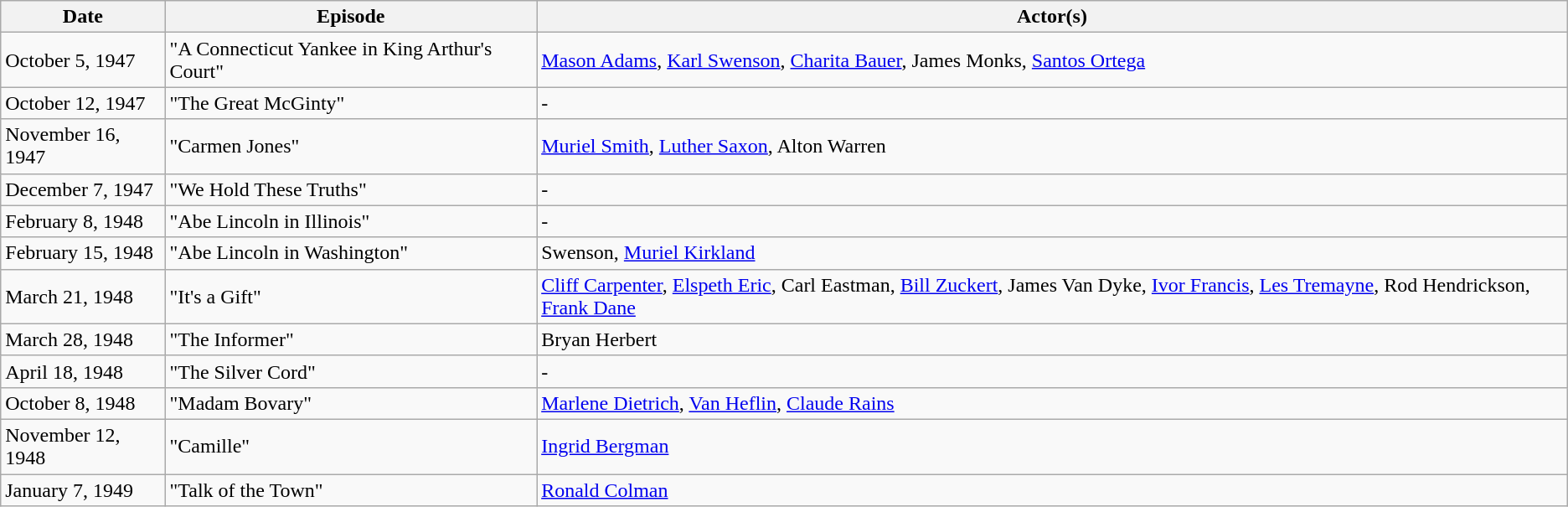<table class="wikitable">
<tr>
<th>Date</th>
<th>Episode</th>
<th>Actor(s)</th>
</tr>
<tr>
<td>October 5, 1947</td>
<td>"A Connecticut Yankee in King Arthur's Court"</td>
<td><a href='#'>Mason Adams</a>, <a href='#'>Karl Swenson</a>, <a href='#'>Charita Bauer</a>, James Monks, <a href='#'>Santos Ortega</a></td>
</tr>
<tr>
<td>October 12, 1947</td>
<td>"The Great McGinty"</td>
<td>-</td>
</tr>
<tr>
<td>November 16, 1947</td>
<td>"Carmen Jones"</td>
<td><a href='#'>Muriel Smith</a>, <a href='#'>Luther Saxon</a>, Alton Warren</td>
</tr>
<tr>
<td>December 7, 1947</td>
<td>"We Hold These Truths"</td>
<td>-</td>
</tr>
<tr>
<td>February 8, 1948</td>
<td>"Abe Lincoln in Illinois"</td>
<td>-</td>
</tr>
<tr>
<td>February 15, 1948</td>
<td>"Abe Lincoln in Washington"</td>
<td>Swenson, <a href='#'>Muriel Kirkland</a></td>
</tr>
<tr>
<td>March 21, 1948</td>
<td>"It's a Gift"</td>
<td><a href='#'>Cliff Carpenter</a>, <a href='#'>Elspeth Eric</a>, Carl Eastman, <a href='#'>Bill Zuckert</a>, James Van Dyke, <a href='#'>Ivor Francis</a>, <a href='#'>Les Tremayne</a>, Rod Hendrickson, <a href='#'>Frank Dane</a></td>
</tr>
<tr>
<td>March 28, 1948</td>
<td>"The Informer"</td>
<td>Bryan Herbert</td>
</tr>
<tr>
<td>April 18, 1948</td>
<td>"The Silver Cord"</td>
<td>-</td>
</tr>
<tr>
<td>October 8, 1948</td>
<td>"Madam Bovary"</td>
<td><a href='#'>Marlene Dietrich</a>, <a href='#'>Van Heflin</a>, <a href='#'>Claude Rains</a></td>
</tr>
<tr>
<td>November 12, 1948</td>
<td>"Camille"</td>
<td><a href='#'>Ingrid Bergman</a></td>
</tr>
<tr>
<td>January 7, 1949</td>
<td>"Talk of the Town"</td>
<td><a href='#'>Ronald Colman</a></td>
</tr>
</table>
